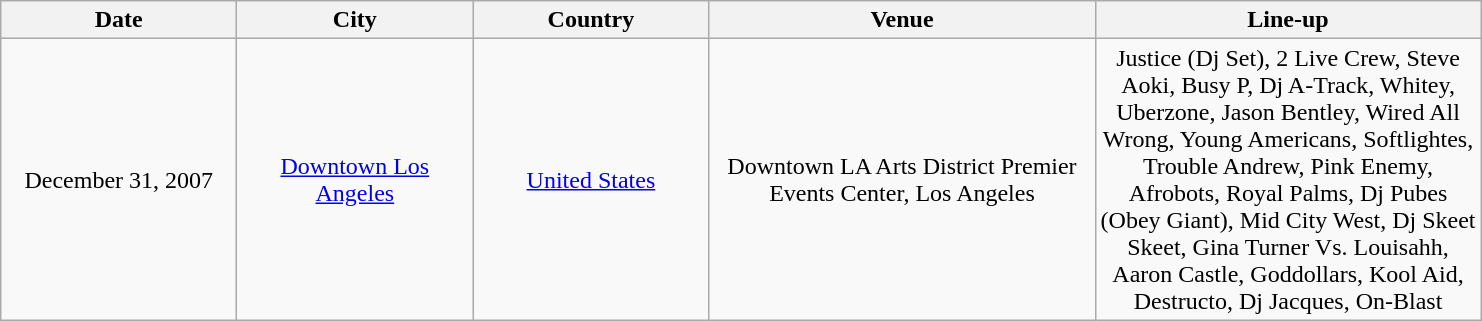<table class="wikitable" style="text-align:center;">
<tr>
<th style="width:150px;">Date</th>
<th style="width:150px;">City</th>
<th style="width:150px;">Country</th>
<th style="width:250px;">Venue</th>
<th style="width:250px;">Line-up</th>
</tr>
<tr>
<td>December 31, 2007</td>
<td><a href='#'>Downtown Los Angeles</a></td>
<td rowspan="4"><a href='#'>United States</a></td>
<td>Downtown LA Arts District Premier Events Center, Los Angeles</td>
<td>Justice (Dj Set), 2 Live Crew, Steve Aoki, Busy P, Dj A-Track, Whitey, Uberzone, Jason Bentley, Wired All Wrong, Young Americans, Softlightes, Trouble Andrew, Pink Enemy, Afrobots, Royal Palms, Dj Pubes (Obey Giant), Mid City West, Dj Skeet Skeet, Gina Turner Vs. Louisahh, Aaron Castle, Goddollars, Kool Aid, Destructo, Dj Jacques, On-Blast</td>
</tr>
</table>
